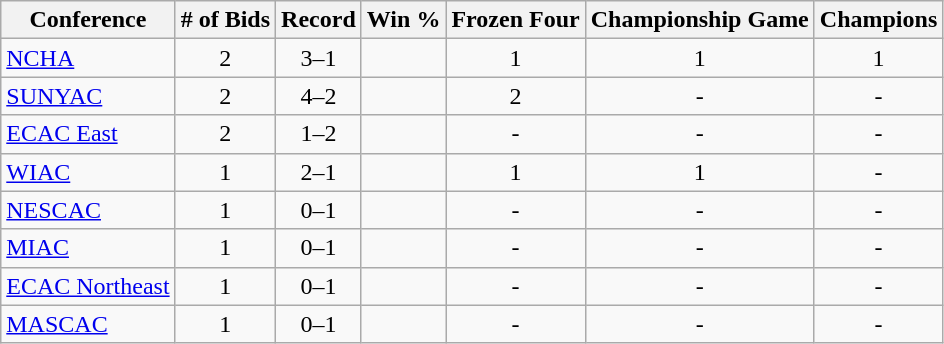<table class="wikitable sortable">
<tr>
<th>Conference</th>
<th># of Bids</th>
<th>Record</th>
<th>Win %</th>
<th>Frozen Four</th>
<th>Championship Game</th>
<th>Champions</th>
</tr>
<tr align="center">
<td align="left"><a href='#'>NCHA</a></td>
<td>2</td>
<td>3–1</td>
<td></td>
<td>1</td>
<td>1</td>
<td>1</td>
</tr>
<tr align="center">
<td align="left"><a href='#'>SUNYAC</a></td>
<td>2</td>
<td>4–2</td>
<td></td>
<td>2</td>
<td>-</td>
<td>-</td>
</tr>
<tr align="center">
<td align="left"><a href='#'>ECAC East</a></td>
<td>2</td>
<td>1–2</td>
<td></td>
<td>-</td>
<td>-</td>
<td>-</td>
</tr>
<tr align="center">
<td align="left"><a href='#'>WIAC</a></td>
<td>1</td>
<td>2–1</td>
<td></td>
<td>1</td>
<td>1</td>
<td>-</td>
</tr>
<tr align="center">
<td align="left"><a href='#'>NESCAC</a></td>
<td>1</td>
<td>0–1</td>
<td></td>
<td>-</td>
<td>-</td>
<td>-</td>
</tr>
<tr align="center">
<td align="left"><a href='#'>MIAC</a></td>
<td>1</td>
<td>0–1</td>
<td></td>
<td>-</td>
<td>-</td>
<td>-</td>
</tr>
<tr align="center">
<td align="left"><a href='#'>ECAC Northeast</a></td>
<td>1</td>
<td>0–1</td>
<td></td>
<td>-</td>
<td>-</td>
<td>-</td>
</tr>
<tr align="center">
<td align="left"><a href='#'>MASCAC</a></td>
<td>1</td>
<td>0–1</td>
<td></td>
<td>-</td>
<td>-</td>
<td>-</td>
</tr>
</table>
